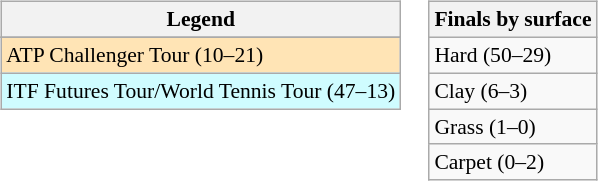<table>
<tr valign=top>
<td><br><table class=wikitable style=font-size:90%>
<tr>
<th>Legend</th>
</tr>
<tr bgcolor="#e5d1cb">
</tr>
<tr bgcolor=moccasin>
<td>ATP Challenger Tour (10–21)</td>
</tr>
<tr bgcolor="#cffcff">
<td>ITF Futures Tour/World Tennis Tour (47–13)</td>
</tr>
</table>
</td>
<td><br><table class=wikitable style=font-size:90%>
<tr>
<th>Finals by surface</th>
</tr>
<tr>
<td>Hard (50–29)</td>
</tr>
<tr>
<td>Clay (6–3)</td>
</tr>
<tr>
<td>Grass (1–0)</td>
</tr>
<tr>
<td>Carpet (0–2)</td>
</tr>
</table>
</td>
</tr>
</table>
